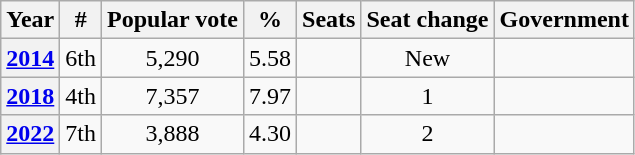<table class="wikitable" style="text-align:center">
<tr>
<th>Year</th>
<th>#</th>
<th>Popular vote</th>
<th>%</th>
<th>Seats</th>
<th>Seat change</th>
<th>Government</th>
</tr>
<tr>
<th><a href='#'>2014</a></th>
<td>6th</td>
<td>5,290</td>
<td>5.58</td>
<td></td>
<td>New</td>
<td></td>
</tr>
<tr>
<th><a href='#'>2018</a></th>
<td>4th</td>
<td>7,357</td>
<td>7.97</td>
<td></td>
<td> 1</td>
<td></td>
</tr>
<tr>
<th><a href='#'>2022</a></th>
<td>7th</td>
<td>3,888</td>
<td>4.30</td>
<td></td>
<td> 2</td>
<td></td>
</tr>
</table>
